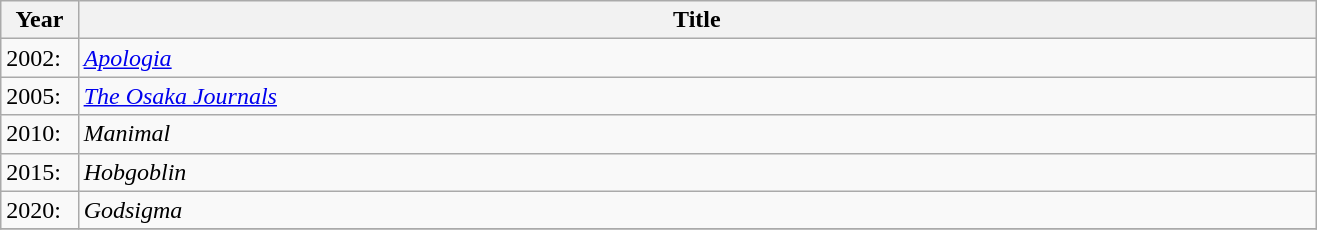<table class="wikitable">
<tr>
<th width=5%>Year</th>
<th width=80%>Title</th>
</tr>
<tr>
<td>2002:</td>
<td><em><a href='#'>Apologia</a></em></td>
</tr>
<tr>
<td>2005:</td>
<td><em><a href='#'>The Osaka Journals</a></em></td>
</tr>
<tr>
<td>2010:</td>
<td><em>Manimal</em></td>
</tr>
<tr>
<td>2015:</td>
<td><em>Hobgoblin</em></td>
</tr>
<tr>
<td>2020:</td>
<td><em>Godsigma</em></td>
</tr>
<tr>
</tr>
</table>
